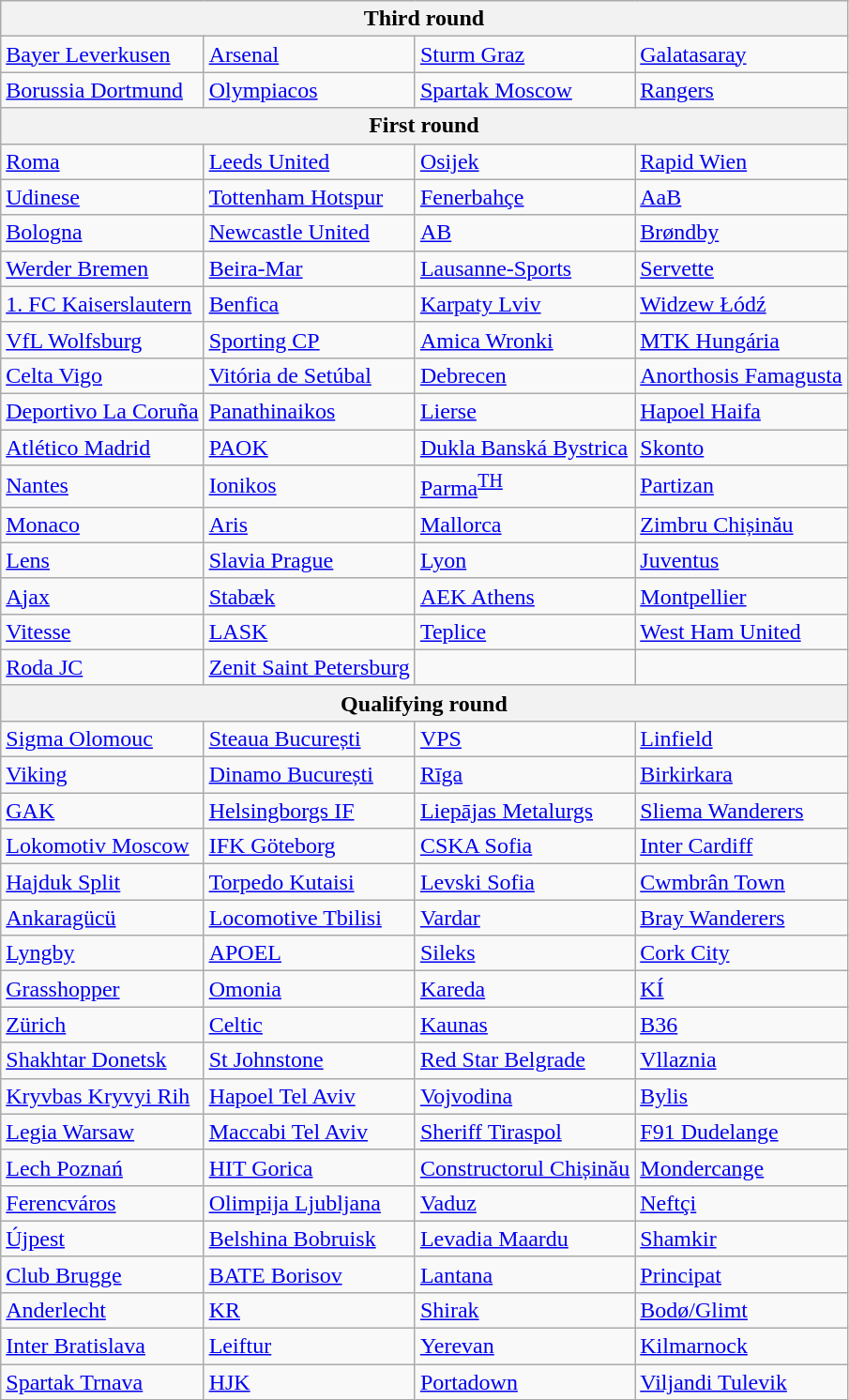<table class="wikitable">
<tr>
<th colspan="4">Third round</th>
</tr>
<tr>
<td> <a href='#'>Bayer Leverkusen</a> </td>
<td> <a href='#'>Arsenal</a> </td>
<td> <a href='#'>Sturm Graz</a> </td>
<td> <a href='#'>Galatasaray</a> </td>
</tr>
<tr>
<td> <a href='#'>Borussia Dortmund</a> </td>
<td> <a href='#'>Olympiacos</a> </td>
<td> <a href='#'>Spartak Moscow</a> </td>
<td> <a href='#'>Rangers</a> </td>
</tr>
<tr>
<th colspan="4">First round</th>
</tr>
<tr>
<td> <a href='#'>Roma</a> </td>
<td> <a href='#'>Leeds United</a> </td>
<td> <a href='#'>Osijek</a> </td>
<td> <a href='#'>Rapid Wien</a> </td>
</tr>
<tr>
<td> <a href='#'>Udinese</a> </td>
<td> <a href='#'>Tottenham Hotspur</a> </td>
<td> <a href='#'>Fenerbahçe</a> </td>
<td> <a href='#'>AaB</a> </td>
</tr>
<tr>
<td> <a href='#'>Bologna</a> </td>
<td> <a href='#'>Newcastle United</a> </td>
<td> <a href='#'>AB</a> </td>
<td> <a href='#'>Brøndby</a> </td>
</tr>
<tr>
<td> <a href='#'>Werder Bremen</a> </td>
<td> <a href='#'>Beira-Mar</a> </td>
<td> <a href='#'>Lausanne-Sports</a> </td>
<td> <a href='#'>Servette</a> </td>
</tr>
<tr>
<td> <a href='#'>1. FC Kaiserslautern</a> </td>
<td> <a href='#'>Benfica</a> </td>
<td> <a href='#'>Karpaty Lviv</a> </td>
<td> <a href='#'>Widzew Łódź</a> </td>
</tr>
<tr>
<td> <a href='#'>VfL Wolfsburg</a> </td>
<td> <a href='#'>Sporting CP</a> </td>
<td> <a href='#'>Amica Wronki</a> </td>
<td> <a href='#'>MTK Hungária</a> </td>
</tr>
<tr>
<td> <a href='#'>Celta Vigo</a> </td>
<td> <a href='#'>Vitória de Setúbal</a> </td>
<td> <a href='#'>Debrecen</a> </td>
<td> <a href='#'>Anorthosis Famagusta</a> </td>
</tr>
<tr>
<td> <a href='#'>Deportivo La Coruña</a> </td>
<td> <a href='#'>Panathinaikos</a> </td>
<td> <a href='#'>Lierse</a> </td>
<td> <a href='#'>Hapoel Haifa</a> </td>
</tr>
<tr>
<td> <a href='#'>Atlético Madrid</a> </td>
<td> <a href='#'>PAOK</a> </td>
<td> <a href='#'>Dukla Banská Bystrica</a> </td>
<td> <a href='#'>Skonto</a> </td>
</tr>
<tr>
<td> <a href='#'>Nantes</a> </td>
<td> <a href='#'>Ionikos</a> </td>
<td> <a href='#'>Parma</a><sup><a href='#'>TH</a></sup> </td>
<td> <a href='#'>Partizan</a> </td>
</tr>
<tr>
<td> <a href='#'>Monaco</a> </td>
<td> <a href='#'>Aris</a> </td>
<td> <a href='#'>Mallorca</a> </td>
<td> <a href='#'>Zimbru Chișinău</a> </td>
</tr>
<tr>
<td> <a href='#'>Lens</a> </td>
<td> <a href='#'>Slavia Prague</a> </td>
<td> <a href='#'>Lyon</a> </td>
<td> <a href='#'>Juventus</a> </td>
</tr>
<tr>
<td> <a href='#'>Ajax</a> </td>
<td> <a href='#'>Stabæk</a> </td>
<td> <a href='#'>AEK Athens</a> </td>
<td> <a href='#'>Montpellier</a> </td>
</tr>
<tr>
<td> <a href='#'>Vitesse</a> </td>
<td> <a href='#'>LASK</a> </td>
<td> <a href='#'>Teplice</a> </td>
<td> <a href='#'>West Ham United</a> </td>
</tr>
<tr>
<td> <a href='#'>Roda JC</a> </td>
<td> <a href='#'>Zenit Saint Petersburg</a> </td>
<td></td>
<td></td>
</tr>
<tr>
<th colspan="4">Qualifying round</th>
</tr>
<tr>
<td> <a href='#'>Sigma Olomouc</a> </td>
<td> <a href='#'>Steaua București</a> </td>
<td> <a href='#'>VPS</a> </td>
<td> <a href='#'>Linfield</a> </td>
</tr>
<tr>
<td> <a href='#'>Viking</a> </td>
<td> <a href='#'>Dinamo București</a> </td>
<td> <a href='#'>Rīga</a> </td>
<td> <a href='#'>Birkirkara</a> </td>
</tr>
<tr>
<td> <a href='#'>GAK</a> </td>
<td> <a href='#'>Helsingborgs IF</a> </td>
<td> <a href='#'>Liepājas Metalurgs</a> </td>
<td> <a href='#'>Sliema Wanderers</a> </td>
</tr>
<tr>
<td> <a href='#'>Lokomotiv Moscow</a> </td>
<td> <a href='#'>IFK Göteborg</a> </td>
<td> <a href='#'>CSKA Sofia</a> </td>
<td> <a href='#'>Inter Cardiff</a> </td>
</tr>
<tr>
<td> <a href='#'>Hajduk Split</a> </td>
<td> <a href='#'>Torpedo Kutaisi</a> </td>
<td> <a href='#'>Levski Sofia</a> </td>
<td> <a href='#'>Cwmbrân Town</a> </td>
</tr>
<tr>
<td> <a href='#'>Ankaragücü</a> </td>
<td> <a href='#'>Locomotive Tbilisi</a> </td>
<td> <a href='#'>Vardar</a> </td>
<td> <a href='#'>Bray Wanderers</a> </td>
</tr>
<tr>
<td> <a href='#'>Lyngby</a> </td>
<td> <a href='#'>APOEL</a> </td>
<td> <a href='#'>Sileks</a> </td>
<td> <a href='#'>Cork City</a> </td>
</tr>
<tr>
<td> <a href='#'>Grasshopper</a> </td>
<td> <a href='#'>Omonia</a> </td>
<td> <a href='#'>Kareda</a> </td>
<td> <a href='#'>KÍ</a> </td>
</tr>
<tr>
<td> <a href='#'>Zürich</a> </td>
<td> <a href='#'>Celtic</a> </td>
<td> <a href='#'>Kaunas</a> </td>
<td> <a href='#'>B36</a> </td>
</tr>
<tr>
<td> <a href='#'>Shakhtar Donetsk</a> </td>
<td> <a href='#'>St Johnstone</a> </td>
<td> <a href='#'>Red Star Belgrade</a> </td>
<td> <a href='#'>Vllaznia</a> </td>
</tr>
<tr>
<td> <a href='#'>Kryvbas Kryvyi Rih</a> </td>
<td> <a href='#'>Hapoel Tel Aviv</a> </td>
<td> <a href='#'>Vojvodina</a> </td>
<td> <a href='#'>Bylis</a> </td>
</tr>
<tr>
<td> <a href='#'>Legia Warsaw</a> </td>
<td> <a href='#'>Maccabi Tel Aviv</a> </td>
<td> <a href='#'>Sheriff Tiraspol</a> </td>
<td> <a href='#'>F91 Dudelange</a> </td>
</tr>
<tr>
<td> <a href='#'>Lech Poznań</a> </td>
<td> <a href='#'>HIT Gorica</a> </td>
<td> <a href='#'>Constructorul Chișinău</a> </td>
<td> <a href='#'>Mondercange</a> </td>
</tr>
<tr>
<td> <a href='#'>Ferencváros</a> </td>
<td> <a href='#'>Olimpija Ljubljana</a> </td>
<td> <a href='#'>Vaduz</a> </td>
<td> <a href='#'>Neftçi</a> </td>
</tr>
<tr>
<td> <a href='#'>Újpest</a> </td>
<td> <a href='#'>Belshina Bobruisk</a> </td>
<td> <a href='#'>Levadia Maardu</a> </td>
<td> <a href='#'>Shamkir</a> </td>
</tr>
<tr>
<td> <a href='#'>Club Brugge</a> </td>
<td> <a href='#'>BATE Borisov</a> </td>
<td> <a href='#'>Lantana</a> </td>
<td> <a href='#'>Principat</a> </td>
</tr>
<tr>
<td> <a href='#'>Anderlecht</a> </td>
<td> <a href='#'>KR</a> </td>
<td> <a href='#'>Shirak</a> </td>
<td> <a href='#'>Bodø/Glimt</a> </td>
</tr>
<tr>
<td> <a href='#'>Inter Bratislava</a> </td>
<td> <a href='#'>Leiftur</a> </td>
<td> <a href='#'>Yerevan</a> </td>
<td> <a href='#'>Kilmarnock</a> </td>
</tr>
<tr>
<td> <a href='#'>Spartak Trnava</a> </td>
<td> <a href='#'>HJK</a> </td>
<td> <a href='#'>Portadown</a> </td>
<td> <a href='#'>Viljandi Tulevik</a> </td>
</tr>
</table>
